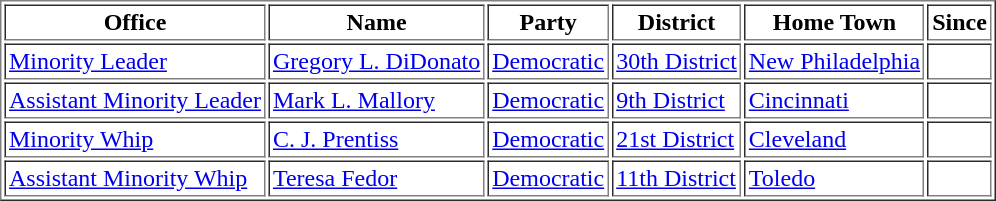<table table border="1" cellpadding="2">
<tr>
<th>Office</th>
<th>Name</th>
<th>Party</th>
<th>District</th>
<th>Home Town</th>
<th>Since</th>
</tr>
<tr>
<td><a href='#'>Minority Leader</a></td>
<td><a href='#'>Gregory L. DiDonato</a></td>
<td><a href='#'>Democratic</a></td>
<td><a href='#'>30th District</a></td>
<td><a href='#'>New Philadelphia</a></td>
<td> </td>
</tr>
<tr>
<td><a href='#'>Assistant Minority Leader</a></td>
<td><a href='#'>Mark L. Mallory</a></td>
<td><a href='#'>Democratic</a></td>
<td><a href='#'>9th District</a></td>
<td><a href='#'>Cincinnati</a></td>
<td> </td>
</tr>
<tr>
<td><a href='#'>Minority Whip</a></td>
<td><a href='#'>C. J. Prentiss</a></td>
<td><a href='#'>Democratic</a></td>
<td><a href='#'>21st District</a></td>
<td><a href='#'>Cleveland</a></td>
<td> </td>
</tr>
<tr>
<td><a href='#'>Assistant Minority Whip</a></td>
<td><a href='#'>Teresa Fedor</a></td>
<td><a href='#'>Democratic</a></td>
<td><a href='#'>11th District</a></td>
<td><a href='#'>Toledo</a></td>
<td> </td>
</tr>
</table>
